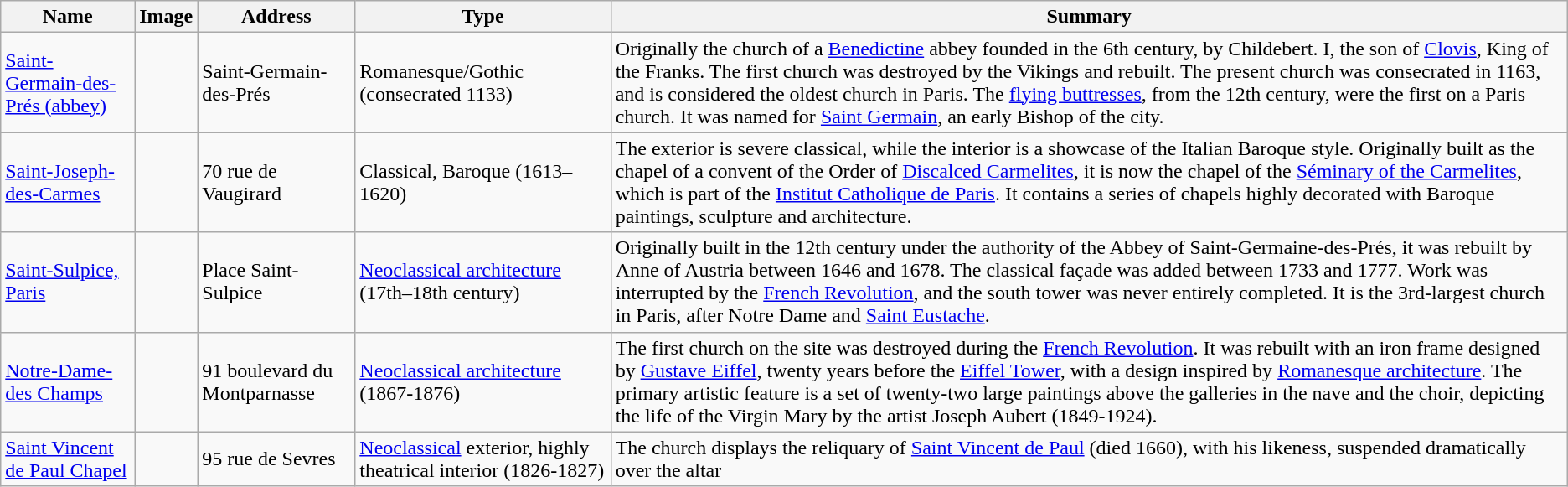<table class="wikitable sortable">
<tr>
<th>Name</th>
<th>Image</th>
<th>Address</th>
<th>Type</th>
<th class=unsortable>Summary</th>
</tr>
<tr>
<td><a href='#'>Saint-Germain-des-Prés (abbey)</a></td>
<td></td>
<td>Saint-Germain-des-Prés</td>
<td>Romanesque/Gothic (consecrated 1133)</td>
<td>Originally the church of a <a href='#'>Benedictine</a> abbey founded in the 6th century, by Childebert. I, the son of <a href='#'>Clovis</a>, King of the Franks. The first church was destroyed by the Vikings and rebuilt. The present church was consecrated in 1163, and is considered the oldest church in Paris. The <a href='#'>flying buttresses</a>, from the 12th century, were the first on a Paris church. It was named for <a href='#'>Saint Germain</a>, an early Bishop of the city.</td>
</tr>
<tr>
<td><a href='#'>Saint-Joseph-des-Carmes</a></td>
<td></td>
<td>70 rue de Vaugirard</td>
<td>Classical, Baroque (1613–1620)</td>
<td>The exterior is severe classical, while the interior is a showcase of the Italian Baroque style. Originally built as the chapel of a convent of the Order of <a href='#'>Discalced Carmelites</a>, it is now the chapel of the <a href='#'>Séminary of the Carmelites</a>, which is part of the <a href='#'>Institut Catholique de Paris</a>. It contains a series of chapels highly decorated with Baroque paintings, sculpture and architecture.</td>
</tr>
<tr>
<td><a href='#'>Saint-Sulpice, Paris</a></td>
<td></td>
<td>Place Saint-Sulpice</td>
<td><a href='#'>Neoclassical architecture</a> (17th–18th century)</td>
<td>Originally built in the 12th century under the authority of the Abbey of Saint-Germaine-des-Prés, it was rebuilt by Anne of Austria between 1646 and 1678. The classical façade was added between 1733 and 1777. Work was interrupted by the <a href='#'>French Revolution</a>, and the south tower was never entirely completed. It is the 3rd-largest church in Paris, after Notre Dame and <a href='#'>Saint Eustache</a>.</td>
</tr>
<tr>
<td><a href='#'>Notre-Dame-des Champs</a></td>
<td></td>
<td>91 boulevard du Montparnasse</td>
<td><a href='#'>Neoclassical architecture</a> (1867-1876)</td>
<td>The first church on the site was destroyed during the <a href='#'>French Revolution</a>. It was rebuilt with an iron frame designed by <a href='#'>Gustave Eiffel</a>, twenty years before the <a href='#'>Eiffel Tower</a>, with a design inspired by <a href='#'>Romanesque architecture</a>. The primary artistic feature is a set of twenty-two large paintings above the galleries in the nave and the choir, depicting the life of the Virgin Mary by the artist Joseph Aubert (1849-1924).</td>
</tr>
<tr>
<td><a href='#'>Saint Vincent de Paul Chapel</a></td>
<td></td>
<td>95 rue de Sevres</td>
<td><a href='#'>Neoclassical</a> exterior, highly theatrical interior (1826-1827)</td>
<td>The church displays the reliquary of <a href='#'>Saint Vincent de Paul</a> (died 1660), with his likeness, suspended dramatically over the altar</td>
</tr>
</table>
